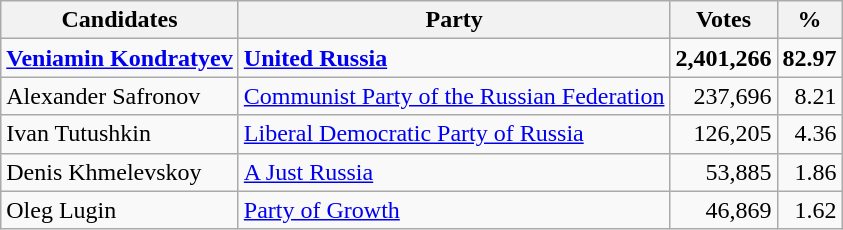<table class="wikitable sortable">
<tr>
<th>Candidates</th>
<th>Party</th>
<th>Votes</th>
<th>%</th>
</tr>
<tr>
<td><strong><a href='#'>Veniamin Kondratyev</a></strong></td>
<td><strong><a href='#'>United Russia</a></strong></td>
<td align=right><strong>2,401,266</strong></td>
<td align=right><strong>82.97</strong></td>
</tr>
<tr>
<td>Alexander Safronov</td>
<td><a href='#'>Communist Party of the Russian Federation</a></td>
<td align=right>237,696</td>
<td align="right">8.21</td>
</tr>
<tr>
<td>Ivan Tutushkin</td>
<td><a href='#'>Liberal Democratic Party of Russia</a></td>
<td align=right>126,205</td>
<td align="right">4.36</td>
</tr>
<tr>
<td>Denis Khmelevskoy</td>
<td><a href='#'>A Just Russia</a></td>
<td align=right>53,885</td>
<td align="right">1.86</td>
</tr>
<tr>
<td>Oleg Lugin</td>
<td><a href='#'>Party of Growth</a></td>
<td align=right>46,869</td>
<td align="right">1.62</td>
</tr>
</table>
